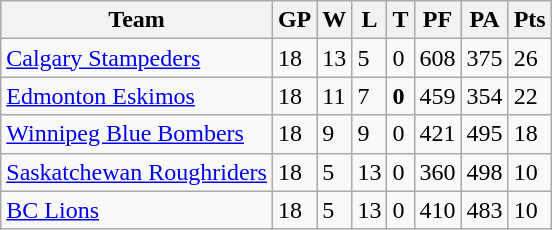<table class="wikitable">
<tr>
<th>Team</th>
<th>GP</th>
<th>W</th>
<th>L</th>
<th>T</th>
<th>PF</th>
<th>PA</th>
<th>Pts</th>
</tr>
<tr>
<td><a href='#'>Calgary Stampeders</a></td>
<td>18</td>
<td>13</td>
<td>5</td>
<td>0</td>
<td>608</td>
<td>375</td>
<td>26</td>
</tr>
<tr>
<td><a href='#'>Edmonton Eskimos</a></td>
<td>18</td>
<td>11</td>
<td>7</td>
<td><strong>0</strong></td>
<td>459</td>
<td>354</td>
<td>22</td>
</tr>
<tr>
<td><a href='#'>Winnipeg Blue Bombers</a></td>
<td>18</td>
<td>9</td>
<td>9</td>
<td>0</td>
<td>421</td>
<td>495</td>
<td>18</td>
</tr>
<tr>
<td><a href='#'>Saskatchewan Roughriders</a></td>
<td>18</td>
<td>5</td>
<td>13</td>
<td>0</td>
<td>360</td>
<td>498</td>
<td>10</td>
</tr>
<tr>
<td><a href='#'>BC Lions</a></td>
<td>18</td>
<td>5</td>
<td>13</td>
<td>0</td>
<td>410</td>
<td>483</td>
<td>10</td>
</tr>
</table>
